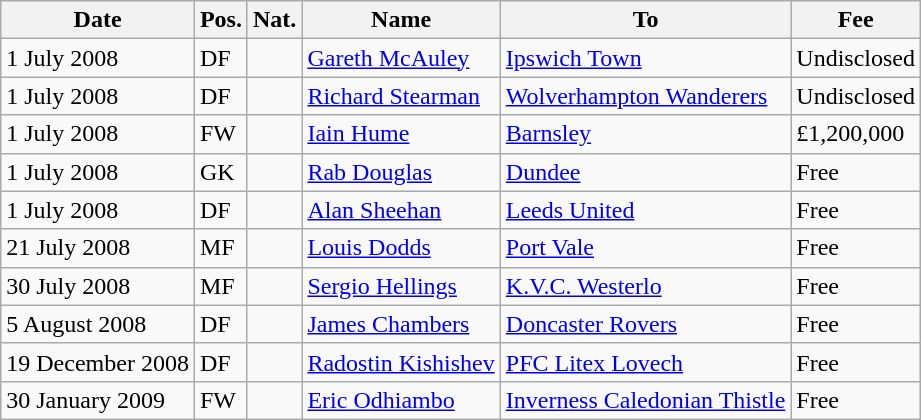<table class="wikitable">
<tr>
<th>Date</th>
<th>Pos.</th>
<th>Nat.</th>
<th>Name</th>
<th>To</th>
<th>Fee</th>
</tr>
<tr>
<td>1 July 2008</td>
<td>DF</td>
<td></td>
<td><a href='#'>Gareth McAuley</a></td>
<td> <a href='#'>Ipswich Town</a></td>
<td>Undisclosed</td>
</tr>
<tr>
<td>1 July 2008</td>
<td>DF</td>
<td></td>
<td><a href='#'>Richard Stearman</a></td>
<td> <a href='#'>Wolverhampton Wanderers</a></td>
<td>Undisclosed</td>
</tr>
<tr>
<td>1 July 2008</td>
<td>FW</td>
<td></td>
<td><a href='#'>Iain Hume</a></td>
<td> <a href='#'>Barnsley</a></td>
<td>£1,200,000</td>
</tr>
<tr>
<td>1 July 2008</td>
<td>GK</td>
<td></td>
<td><a href='#'>Rab Douglas</a></td>
<td> <a href='#'>Dundee</a></td>
<td>Free</td>
</tr>
<tr>
<td>1 July 2008</td>
<td>DF</td>
<td></td>
<td><a href='#'>Alan Sheehan</a></td>
<td> <a href='#'>Leeds United</a></td>
<td>Free</td>
</tr>
<tr>
<td>21 July 2008</td>
<td>MF</td>
<td></td>
<td><a href='#'>Louis Dodds</a></td>
<td> <a href='#'>Port Vale</a></td>
<td>Free</td>
</tr>
<tr>
<td>30 July 2008</td>
<td>MF</td>
<td></td>
<td><a href='#'>Sergio Hellings</a></td>
<td> <a href='#'>K.V.C. Westerlo</a></td>
<td>Free</td>
</tr>
<tr>
<td>5 August 2008</td>
<td>DF</td>
<td></td>
<td><a href='#'>James Chambers</a></td>
<td> <a href='#'>Doncaster Rovers</a></td>
<td>Free</td>
</tr>
<tr>
<td>19 December 2008</td>
<td>DF</td>
<td></td>
<td><a href='#'>Radostin Kishishev</a></td>
<td> <a href='#'>PFC Litex Lovech</a></td>
<td>Free</td>
</tr>
<tr>
<td>30 January 2009</td>
<td>FW</td>
<td></td>
<td><a href='#'>Eric Odhiambo</a></td>
<td> <a href='#'>Inverness Caledonian Thistle</a></td>
<td>Free</td>
</tr>
</table>
